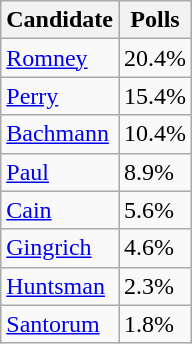<table class="wikitable sortable floatright">
<tr>
<th>Candidate</th>
<th>Polls</th>
</tr>
<tr>
<td><a href='#'>Romney</a></td>
<td>20.4%</td>
</tr>
<tr>
<td><a href='#'>Perry</a></td>
<td>15.4%</td>
</tr>
<tr>
<td><a href='#'>Bachmann</a></td>
<td>10.4%</td>
</tr>
<tr>
<td><a href='#'>Paul</a></td>
<td>8.9%</td>
</tr>
<tr>
<td><a href='#'>Cain</a></td>
<td>5.6%</td>
</tr>
<tr>
<td><a href='#'>Gingrich</a></td>
<td>4.6%</td>
</tr>
<tr>
<td><a href='#'>Huntsman</a></td>
<td>2.3%</td>
</tr>
<tr>
<td><a href='#'>Santorum</a></td>
<td>1.8%</td>
</tr>
</table>
